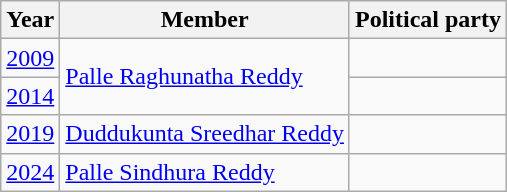<table class="wikitable sortable">
<tr>
<th>Year</th>
<th>Member</th>
<th colspan="2">Political party</th>
</tr>
<tr>
<td><a href='#'>2009</a></td>
<td rowspan= 2><a href='#'>Palle Raghunatha Reddy</a></td>
<td></td>
</tr>
<tr>
<td><a href='#'>2014</a></td>
</tr>
<tr>
<td><a href='#'>2019</a></td>
<td><a href='#'>Duddukunta Sreedhar Reddy</a></td>
<td></td>
</tr>
<tr>
<td><a href='#'>2024</a></td>
<td><a href='#'>Palle Sindhura Reddy</a></td>
<td></td>
</tr>
</table>
